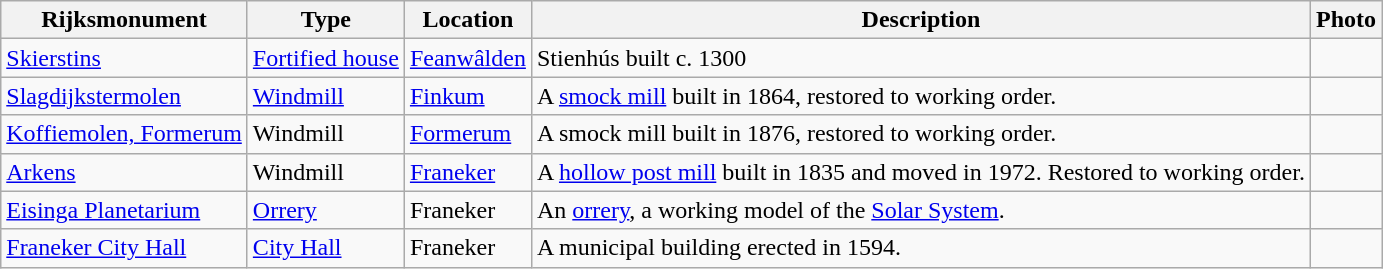<table class="wikitable">
<tr>
<th>Rijksmonument</th>
<th>Type</th>
<th>Location</th>
<th>Description</th>
<th>Photo</th>
</tr>
<tr>
<td><a href='#'>Skierstins</a><br></td>
<td><a href='#'>Fortified house</a></td>
<td><a href='#'>Feanwâlden</a></td>
<td>Stienhús built c. 1300</td>
<td></td>
</tr>
<tr>
<td><a href='#'>Slagdijkstermolen</a><br></td>
<td><a href='#'>Windmill</a></td>
<td><a href='#'>Finkum</a></td>
<td>A <a href='#'>smock mill</a> built in 1864, restored to working order.</td>
<td></td>
</tr>
<tr>
<td><a href='#'>Koffiemolen, Formerum</a><br></td>
<td>Windmill</td>
<td><a href='#'>Formerum</a></td>
<td>A smock mill built in 1876, restored to working order.</td>
<td></td>
</tr>
<tr>
<td><a href='#'>Arkens</a><br></td>
<td>Windmill</td>
<td><a href='#'>Franeker</a></td>
<td>A <a href='#'>hollow post mill</a> built in 1835 and moved in 1972. Restored to working order.</td>
<td></td>
</tr>
<tr>
<td><a href='#'>Eisinga Planetarium</a> <br></td>
<td><a href='#'>Orrery</a></td>
<td>Franeker</td>
<td>An <a href='#'>orrery</a>, a working model of the <a href='#'>Solar System</a>.</td>
<td></td>
</tr>
<tr>
<td><a href='#'>Franeker City Hall</a> <br></td>
<td><a href='#'>City Hall</a></td>
<td>Franeker</td>
<td>A municipal building erected in 1594.</td>
<td></td>
</tr>
</table>
